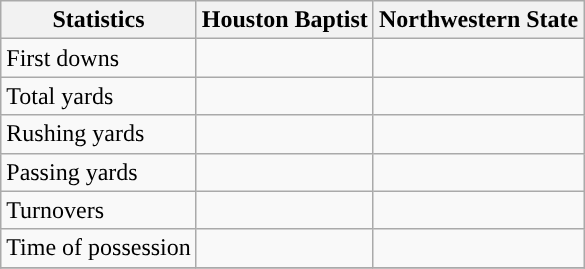<table class="wikitable">
<tr>
<th>Statistics</th>
<th>Houston Baptist</th>
<th>Northwestern State</th>
</tr>
<tr>
<td>First downs</td>
<td> </td>
<td> </td>
</tr>
<tr>
<td>Total yards</td>
<td> </td>
<td> </td>
</tr>
<tr>
<td>Rushing yards</td>
<td> </td>
<td> </td>
</tr>
<tr>
<td>Passing yards</td>
<td> </td>
<td> </td>
</tr>
<tr>
<td>Turnovers</td>
<td> </td>
<td> </td>
</tr>
<tr>
<td>Time of possession</td>
<td> </td>
<td> </td>
</tr>
<tr>
</tr>
</table>
